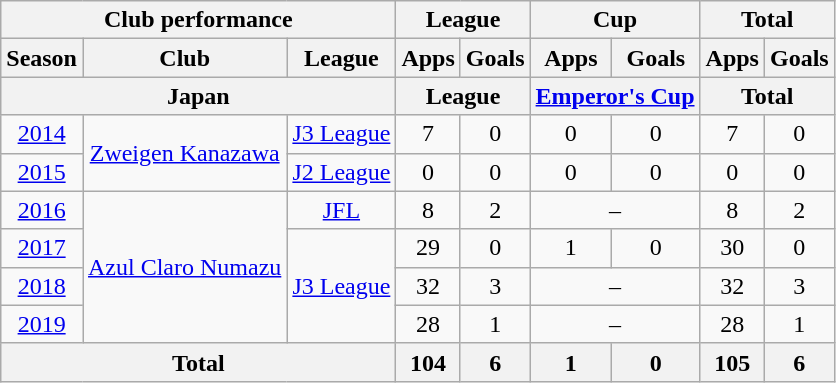<table class="wikitable" style="text-align:center;">
<tr>
<th colspan=3>Club performance</th>
<th colspan=2>League</th>
<th colspan=2>Cup</th>
<th colspan=2>Total</th>
</tr>
<tr>
<th>Season</th>
<th>Club</th>
<th>League</th>
<th>Apps</th>
<th>Goals</th>
<th>Apps</th>
<th>Goals</th>
<th>Apps</th>
<th>Goals</th>
</tr>
<tr>
<th colspan=3>Japan</th>
<th colspan=2>League</th>
<th colspan=2><a href='#'>Emperor's Cup</a></th>
<th colspan=2>Total</th>
</tr>
<tr>
<td><a href='#'>2014</a></td>
<td rowspan="2"><a href='#'>Zweigen Kanazawa</a></td>
<td><a href='#'>J3 League</a></td>
<td>7</td>
<td>0</td>
<td>0</td>
<td>0</td>
<td>7</td>
<td>0</td>
</tr>
<tr>
<td><a href='#'>2015</a></td>
<td><a href='#'>J2 League</a></td>
<td>0</td>
<td>0</td>
<td>0</td>
<td>0</td>
<td>0</td>
<td>0</td>
</tr>
<tr>
<td><a href='#'>2016</a></td>
<td rowspan="4"><a href='#'>Azul Claro Numazu</a></td>
<td><a href='#'>JFL</a></td>
<td>8</td>
<td>2</td>
<td colspan="2">–</td>
<td>8</td>
<td>2</td>
</tr>
<tr>
<td><a href='#'>2017</a></td>
<td rowspan="3"><a href='#'>J3 League</a></td>
<td>29</td>
<td>0</td>
<td>1</td>
<td>0</td>
<td>30</td>
<td>0</td>
</tr>
<tr>
<td><a href='#'>2018</a></td>
<td>32</td>
<td>3</td>
<td colspan="2">–</td>
<td>32</td>
<td>3</td>
</tr>
<tr>
<td><a href='#'>2019</a></td>
<td>28</td>
<td>1</td>
<td colspan="2">–</td>
<td>28</td>
<td>1</td>
</tr>
<tr>
<th colspan=3>Total</th>
<th>104</th>
<th>6</th>
<th>1</th>
<th>0</th>
<th>105</th>
<th>6</th>
</tr>
</table>
